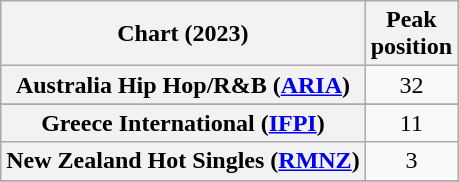<table class="wikitable sortable plainrowheaders" style="text-align:center">
<tr>
<th scope="col">Chart (2023)</th>
<th scope="col">Peak<br>position</th>
</tr>
<tr>
<th scope="row">Australia Hip Hop/R&B (<a href='#'>ARIA</a>)</th>
<td>32</td>
</tr>
<tr>
</tr>
<tr>
</tr>
<tr>
</tr>
<tr>
<th scope="row">Greece International (<a href='#'>IFPI</a>)</th>
<td>11</td>
</tr>
<tr>
<th scope="row">New Zealand Hot Singles (<a href='#'>RMNZ</a>)</th>
<td>3</td>
</tr>
<tr>
</tr>
<tr>
</tr>
<tr>
</tr>
<tr>
</tr>
<tr>
</tr>
<tr>
</tr>
<tr>
</tr>
</table>
